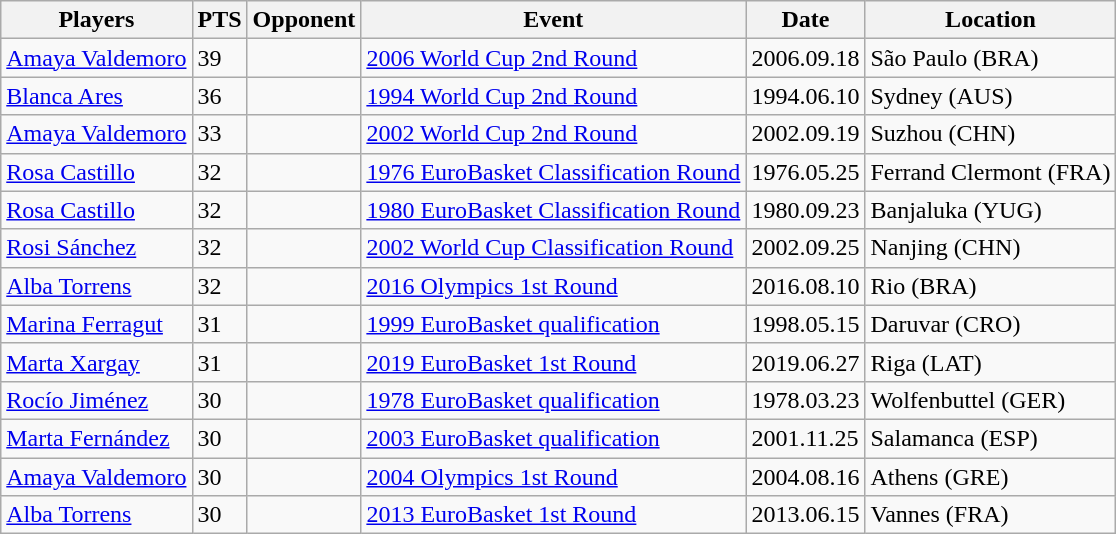<table class="wikitable sortable">
<tr>
<th>Players</th>
<th><abbr>PTS</abbr></th>
<th>Opponent</th>
<th>Event</th>
<th>Date</th>
<th>Location</th>
</tr>
<tr>
<td><a href='#'>Amaya Valdemoro</a></td>
<td>39</td>
<td></td>
<td><a href='#'>2006 World Cup 2nd Round</a></td>
<td>2006.09.18</td>
<td>São Paulo (BRA)</td>
</tr>
<tr>
<td><a href='#'>Blanca Ares</a></td>
<td>36</td>
<td></td>
<td><a href='#'>1994 World Cup 2nd Round</a></td>
<td>1994.06.10</td>
<td>Sydney (AUS)</td>
</tr>
<tr>
<td><a href='#'>Amaya Valdemoro</a></td>
<td>33</td>
<td></td>
<td><a href='#'>2002 World Cup 2nd Round</a></td>
<td>2002.09.19</td>
<td>Suzhou (CHN)</td>
</tr>
<tr>
<td><a href='#'>Rosa Castillo</a></td>
<td>32</td>
<td></td>
<td><a href='#'>1976 EuroBasket Classification Round</a></td>
<td>1976.05.25</td>
<td>Ferrand Clermont (FRA)</td>
</tr>
<tr>
<td><a href='#'>Rosa Castillo</a></td>
<td>32</td>
<td></td>
<td><a href='#'>1980 EuroBasket Classification Round</a></td>
<td>1980.09.23</td>
<td>Banjaluka (YUG)</td>
</tr>
<tr>
<td><a href='#'>Rosi Sánchez</a></td>
<td>32</td>
<td></td>
<td><a href='#'>2002 World Cup Classification Round</a></td>
<td>2002.09.25</td>
<td>Nanjing (CHN)</td>
</tr>
<tr>
<td><a href='#'>Alba Torrens</a></td>
<td>32</td>
<td></td>
<td><a href='#'>2016 Olympics 1st Round</a></td>
<td>2016.08.10</td>
<td>Rio (BRA)</td>
</tr>
<tr>
<td><a href='#'>Marina Ferragut</a></td>
<td>31</td>
<td></td>
<td><a href='#'>1999 EuroBasket qualification</a></td>
<td>1998.05.15</td>
<td>Daruvar (CRO)</td>
</tr>
<tr>
<td><a href='#'>Marta Xargay</a></td>
<td>31</td>
<td></td>
<td><a href='#'>2019 EuroBasket 1st Round</a></td>
<td>2019.06.27</td>
<td>Riga (LAT)</td>
</tr>
<tr>
<td><a href='#'>Rocío Jiménez</a></td>
<td>30</td>
<td></td>
<td><a href='#'>1978 EuroBasket qualification</a></td>
<td>1978.03.23</td>
<td>Wolfenbuttel (GER)</td>
</tr>
<tr>
<td><a href='#'>Marta Fernández</a></td>
<td>30</td>
<td></td>
<td><a href='#'>2003 EuroBasket qualification</a></td>
<td>2001.11.25</td>
<td>Salamanca (ESP)</td>
</tr>
<tr>
<td><a href='#'>Amaya Valdemoro</a></td>
<td>30</td>
<td></td>
<td><a href='#'>2004 Olympics 1st Round</a></td>
<td>2004.08.16</td>
<td>Athens (GRE)</td>
</tr>
<tr>
<td><a href='#'>Alba Torrens</a></td>
<td>30</td>
<td></td>
<td><a href='#'>2013 EuroBasket 1st Round</a></td>
<td>2013.06.15</td>
<td>Vannes (FRA)</td>
</tr>
</table>
